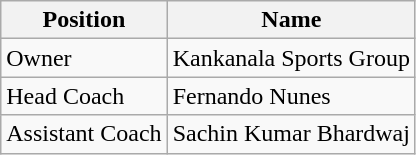<table class="wikitable">
<tr>
<th>Position</th>
<th>Name</th>
</tr>
<tr>
<td>Owner</td>
<td> Kankanala Sports Group</td>
</tr>
<tr>
<td>Head Coach</td>
<td>Fernando Nunes</td>
</tr>
<tr>
<td>Assistant Coach</td>
<td> Sachin Kumar Bhardwaj</td>
</tr>
</table>
